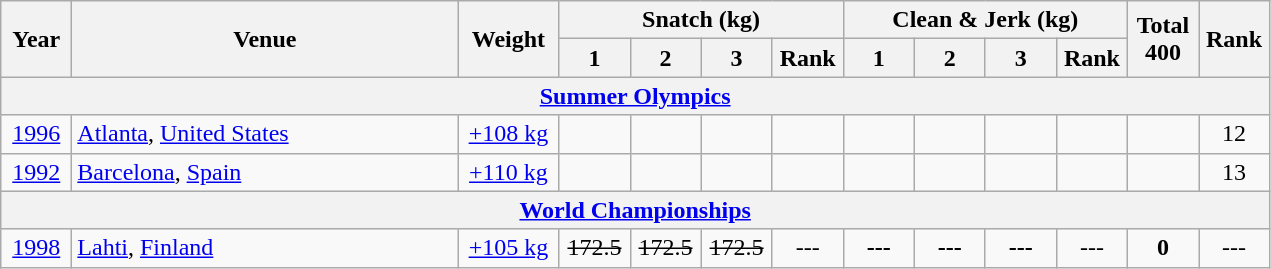<table class = "wikitable" style="text-align:center;">
<tr>
<th rowspan=2 width=40>Year</th>
<th rowspan=2 width=250>Venue</th>
<th rowspan=2 width=60>Weight</th>
<th colspan=4>Snatch (kg)</th>
<th colspan=4>Clean & Jerk (kg)</th>
<th rowspan=2 width=40>Total 400</th>
<th rowspan=2 width=40>Rank</th>
</tr>
<tr>
<th width=40>1</th>
<th width=40>2</th>
<th width=40>3</th>
<th width=40>Rank</th>
<th width=40>1</th>
<th width=40>2</th>
<th width=40>3</th>
<th width=40>Rank</th>
</tr>
<tr>
<th colspan=13><a href='#'>Summer Olympics</a></th>
</tr>
<tr>
<td><a href='#'>1996</a></td>
<td align=left> <a href='#'>Atlanta</a>, <a href='#'>United States</a></td>
<td><a href='#'>+108 kg</a></td>
<td></td>
<td></td>
<td></td>
<td></td>
<td></td>
<td></td>
<td></td>
<td></td>
<td></td>
<td>12</td>
</tr>
<tr>
<td><a href='#'>1992</a></td>
<td align=left> <a href='#'>Barcelona</a>, <a href='#'>Spain</a></td>
<td><a href='#'>+110 kg</a></td>
<td></td>
<td></td>
<td></td>
<td></td>
<td></td>
<td></td>
<td></td>
<td></td>
<td></td>
<td>13</td>
</tr>
<tr>
<th colspan=13><a href='#'>World Championships</a></th>
</tr>
<tr>
<td><a href='#'>1998</a></td>
<td align=left> <a href='#'>Lahti</a>, <a href='#'>Finland</a></td>
<td><a href='#'>+105 kg</a></td>
<td><s>172.5</s></td>
<td><s>172.5</s></td>
<td><s>172.5</s></td>
<td>---</td>
<td><strong>---</strong></td>
<td><strong>---</strong></td>
<td><strong>---</strong></td>
<td>---</td>
<td><strong>0</strong></td>
<td>---</td>
</tr>
</table>
